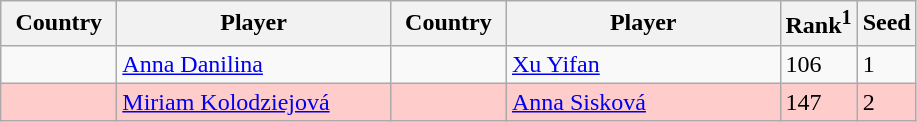<table class="sortable wikitable">
<tr>
<th width="70">Country</th>
<th width="175">Player</th>
<th width="70">Country</th>
<th width="175">Player</th>
<th>Rank<sup>1</sup></th>
<th>Seed</th>
</tr>
<tr>
<td></td>
<td><a href='#'>Anna Danilina</a></td>
<td></td>
<td><a href='#'>Xu Yifan</a></td>
<td>106</td>
<td>1</td>
</tr>
<tr style="background:#fcc;">
<td></td>
<td><a href='#'>Miriam Kolodziejová</a></td>
<td></td>
<td><a href='#'>Anna Sisková</a></td>
<td>147</td>
<td>2</td>
</tr>
</table>
